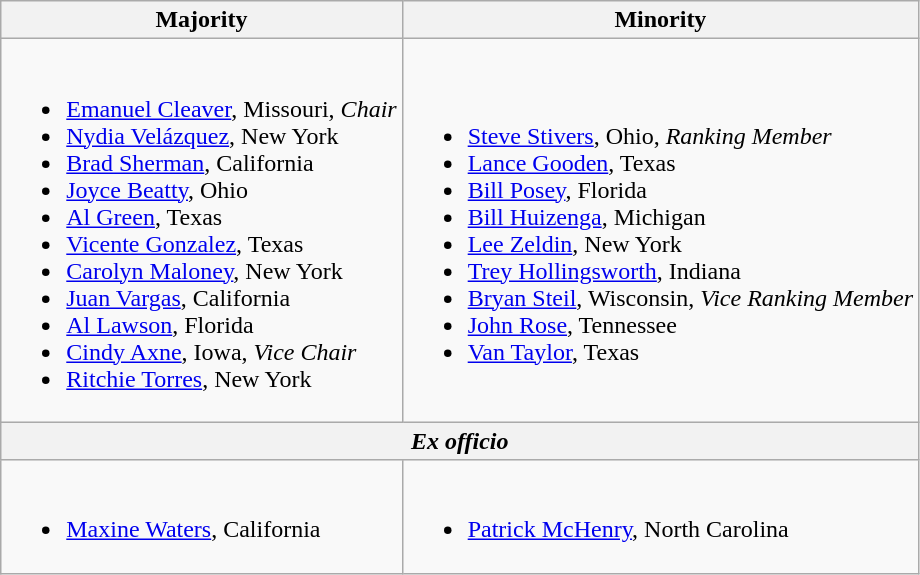<table class=wikitable>
<tr>
<th>Majority</th>
<th>Minority</th>
</tr>
<tr>
<td><br><ul><li><a href='#'>Emanuel Cleaver</a>, Missouri, <em>Chair</em></li><li><a href='#'>Nydia Velázquez</a>, New York</li><li><a href='#'>Brad Sherman</a>, California</li><li><a href='#'>Joyce Beatty</a>, Ohio</li><li><a href='#'>Al Green</a>, Texas</li><li><a href='#'>Vicente Gonzalez</a>, Texas</li><li><a href='#'>Carolyn Maloney</a>, New York</li><li><a href='#'>Juan Vargas</a>, California</li><li><a href='#'>Al Lawson</a>, Florida</li><li><a href='#'>Cindy Axne</a>, Iowa, <em>Vice Chair</em></li><li><a href='#'>Ritchie Torres</a>, New York</li></ul></td>
<td><br><ul><li><a href='#'>Steve Stivers</a>, Ohio, <em>Ranking Member</em></li><li><a href='#'>Lance Gooden</a>, Texas</li><li><a href='#'>Bill Posey</a>, Florida</li><li><a href='#'>Bill Huizenga</a>, Michigan</li><li><a href='#'>Lee Zeldin</a>, New York</li><li><a href='#'>Trey Hollingsworth</a>, Indiana</li><li><a href='#'>Bryan Steil</a>, Wisconsin, <em>Vice Ranking Member</em></li><li><a href='#'>John Rose</a>, Tennessee</li><li><a href='#'>Van Taylor</a>, Texas</li></ul></td>
</tr>
<tr>
<th colspan=2><em>Ex officio</em></th>
</tr>
<tr>
<td><br><ul><li><a href='#'>Maxine Waters</a>, California</li></ul></td>
<td><br><ul><li><a href='#'>Patrick McHenry</a>, North Carolina</li></ul></td>
</tr>
</table>
